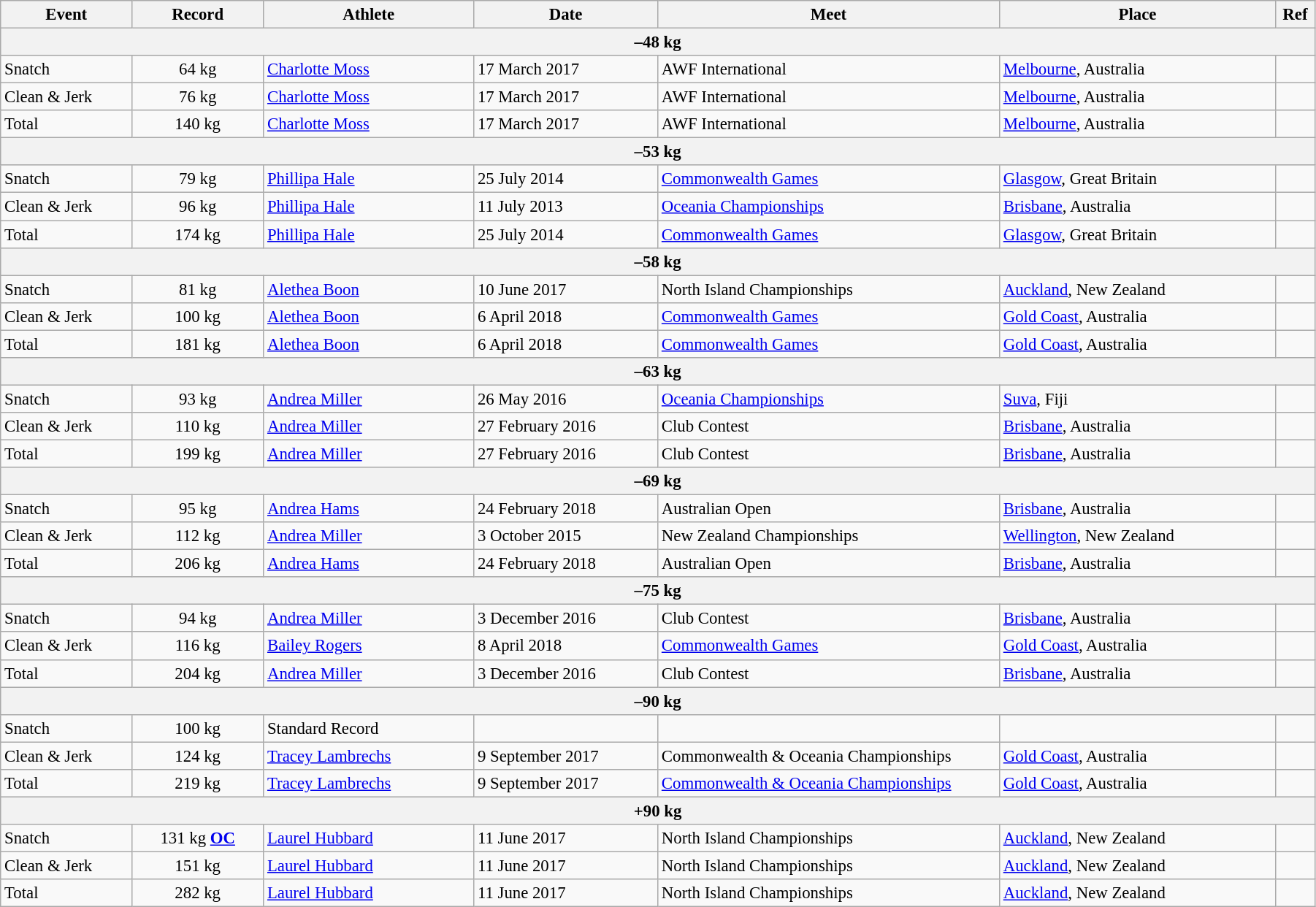<table class="wikitable" style="font-size:95%; width: 95%;">
<tr>
<th width=10%>Event</th>
<th width=10%>Record</th>
<th width=16%>Athlete</th>
<th width=14%>Date</th>
<th width=26%>Meet</th>
<th width=21%>Place</th>
<th width=3%>Ref</th>
</tr>
<tr bgcolor="#DDDDDD">
<th colspan=7>–48 kg</th>
</tr>
<tr>
<td>Snatch</td>
<td align=center>64 kg</td>
<td><a href='#'>Charlotte Moss</a></td>
<td>17 March 2017</td>
<td>AWF International</td>
<td><a href='#'>Melbourne</a>, Australia</td>
<td></td>
</tr>
<tr>
<td>Clean & Jerk</td>
<td align=center>76 kg</td>
<td><a href='#'>Charlotte Moss</a></td>
<td>17 March 2017</td>
<td>AWF International</td>
<td><a href='#'>Melbourne</a>, Australia</td>
<td></td>
</tr>
<tr>
<td>Total</td>
<td align=center>140 kg</td>
<td><a href='#'>Charlotte Moss</a></td>
<td>17 March 2017</td>
<td>AWF International</td>
<td><a href='#'>Melbourne</a>, Australia</td>
<td></td>
</tr>
<tr bgcolor="#DDDDDD">
<th colspan=7>–53 kg</th>
</tr>
<tr>
<td>Snatch</td>
<td align=center>79 kg</td>
<td><a href='#'>Phillipa Hale</a></td>
<td>25 July 2014</td>
<td><a href='#'>Commonwealth Games</a></td>
<td><a href='#'>Glasgow</a>, Great Britain</td>
<td></td>
</tr>
<tr>
<td>Clean & Jerk</td>
<td align=center>96 kg</td>
<td><a href='#'>Phillipa Hale</a></td>
<td>11 July 2013</td>
<td><a href='#'>Oceania Championships</a></td>
<td><a href='#'>Brisbane</a>, Australia</td>
<td></td>
</tr>
<tr>
<td>Total</td>
<td align=center>174 kg</td>
<td><a href='#'>Phillipa Hale</a></td>
<td>25 July 2014</td>
<td><a href='#'>Commonwealth Games</a></td>
<td><a href='#'>Glasgow</a>, Great Britain</td>
<td></td>
</tr>
<tr bgcolor="#DDDDDD">
<th colspan=7>–58 kg</th>
</tr>
<tr>
<td>Snatch</td>
<td align=center>81 kg</td>
<td><a href='#'>Alethea Boon</a></td>
<td>10 June 2017</td>
<td>North Island Championships</td>
<td><a href='#'>Auckland</a>, New Zealand</td>
<td></td>
</tr>
<tr>
<td>Clean & Jerk</td>
<td align=center>100 kg</td>
<td><a href='#'>Alethea Boon</a></td>
<td>6 April 2018</td>
<td><a href='#'>Commonwealth Games</a></td>
<td><a href='#'>Gold Coast</a>, Australia</td>
<td></td>
</tr>
<tr>
<td>Total</td>
<td align=center>181 kg</td>
<td><a href='#'>Alethea Boon</a></td>
<td>6 April 2018</td>
<td><a href='#'>Commonwealth Games</a></td>
<td><a href='#'>Gold Coast</a>, Australia</td>
<td></td>
</tr>
<tr bgcolor="#DDDDDD">
<th colspan=7>–63 kg</th>
</tr>
<tr>
<td>Snatch</td>
<td align=center>93 kg</td>
<td><a href='#'>Andrea Miller</a></td>
<td>26 May 2016</td>
<td><a href='#'>Oceania Championships</a></td>
<td><a href='#'>Suva</a>, Fiji</td>
<td></td>
</tr>
<tr>
<td>Clean & Jerk</td>
<td align=center>110 kg</td>
<td><a href='#'>Andrea Miller</a></td>
<td>27 February 2016</td>
<td>Club Contest</td>
<td><a href='#'>Brisbane</a>, Australia</td>
<td></td>
</tr>
<tr>
<td>Total</td>
<td align=center>199 kg</td>
<td><a href='#'>Andrea Miller</a></td>
<td>27 February 2016</td>
<td>Club Contest</td>
<td><a href='#'>Brisbane</a>, Australia</td>
<td></td>
</tr>
<tr bgcolor="#DDDDDD">
<th colspan=7>–69 kg</th>
</tr>
<tr>
<td>Snatch</td>
<td align=center>95 kg</td>
<td><a href='#'>Andrea Hams</a></td>
<td>24 February 2018</td>
<td>Australian Open</td>
<td><a href='#'>Brisbane</a>, Australia</td>
<td></td>
</tr>
<tr>
<td>Clean & Jerk</td>
<td align=center>112 kg</td>
<td><a href='#'>Andrea Miller</a></td>
<td>3 October 2015</td>
<td>New Zealand Championships</td>
<td><a href='#'>Wellington</a>, New Zealand</td>
<td></td>
</tr>
<tr>
<td>Total</td>
<td align=center>206 kg</td>
<td><a href='#'>Andrea Hams</a></td>
<td>24 February 2018</td>
<td>Australian Open</td>
<td><a href='#'>Brisbane</a>, Australia</td>
<td></td>
</tr>
<tr bgcolor="#DDDDDD">
<th colspan=7>–75 kg</th>
</tr>
<tr>
<td>Snatch</td>
<td align=center>94 kg</td>
<td><a href='#'>Andrea Miller</a></td>
<td>3 December 2016</td>
<td>Club Contest</td>
<td><a href='#'>Brisbane</a>, Australia</td>
<td></td>
</tr>
<tr>
<td>Clean & Jerk</td>
<td align=center>116 kg</td>
<td><a href='#'>Bailey Rogers</a></td>
<td>8 April 2018</td>
<td><a href='#'>Commonwealth Games</a></td>
<td><a href='#'>Gold Coast</a>, Australia</td>
<td></td>
</tr>
<tr>
<td>Total</td>
<td align=center>204 kg</td>
<td><a href='#'>Andrea Miller</a></td>
<td>3 December 2016</td>
<td>Club Contest</td>
<td><a href='#'>Brisbane</a>, Australia</td>
<td></td>
</tr>
<tr bgcolor="#DDDDDD">
<th colspan=7>–90 kg</th>
</tr>
<tr>
<td>Snatch</td>
<td align=center>100 kg</td>
<td>Standard Record</td>
<td></td>
<td></td>
<td></td>
<td></td>
</tr>
<tr>
<td>Clean & Jerk</td>
<td align=center>124 kg</td>
<td><a href='#'>Tracey Lambrechs</a></td>
<td>9 September 2017</td>
<td>Commonwealth & Oceania Championships</td>
<td><a href='#'>Gold Coast</a>, Australia</td>
<td></td>
</tr>
<tr>
<td>Total</td>
<td align=center>219 kg</td>
<td><a href='#'>Tracey Lambrechs</a></td>
<td>9 September 2017</td>
<td><a href='#'>Commonwealth & Oceania Championships</a></td>
<td><a href='#'>Gold Coast</a>, Australia</td>
<td></td>
</tr>
<tr bgcolor="#DDDDDD">
<th colspan=7>+90 kg</th>
</tr>
<tr>
<td>Snatch</td>
<td align=center>131 kg <strong><a href='#'>OC</a></strong></td>
<td><a href='#'>Laurel Hubbard</a></td>
<td>11 June 2017</td>
<td>North Island Championships</td>
<td><a href='#'>Auckland</a>, New Zealand</td>
<td></td>
</tr>
<tr>
<td>Clean & Jerk</td>
<td align=center>151 kg</td>
<td><a href='#'>Laurel Hubbard</a></td>
<td>11 June 2017</td>
<td>North Island Championships</td>
<td><a href='#'>Auckland</a>, New Zealand</td>
<td></td>
</tr>
<tr>
<td>Total</td>
<td align=center>282 kg</td>
<td><a href='#'>Laurel Hubbard</a></td>
<td>11 June 2017</td>
<td>North Island Championships</td>
<td><a href='#'>Auckland</a>, New Zealand</td>
<td></td>
</tr>
</table>
